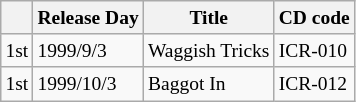<table class=wikitable style="font-size:small">
<tr>
<th></th>
<th>Release Day</th>
<th>Title</th>
<th>CD code</th>
</tr>
<tr>
<td>1st</td>
<td>1999/9/3</td>
<td>Waggish Tricks</td>
<td>ICR-010</td>
</tr>
<tr>
<td>1st</td>
<td>1999/10/3</td>
<td>Baggot In</td>
<td>ICR-012</td>
</tr>
</table>
